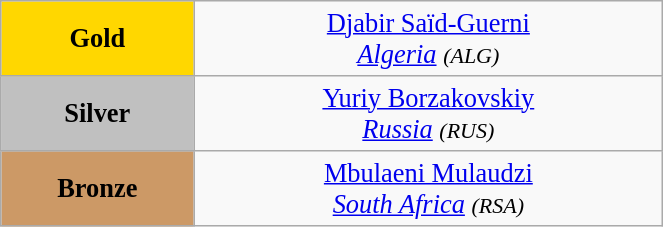<table class="wikitable" style=" text-align:center; font-size:110%;" width="35%">
<tr>
<td bgcolor="gold"><strong>Gold</strong></td>
<td> <a href='#'>Djabir Saïd-Guerni</a><br><em><a href='#'>Algeria</a> <small>(ALG)</small></em></td>
</tr>
<tr>
<td bgcolor="silver"><strong>Silver</strong></td>
<td> <a href='#'>Yuriy Borzakovskiy</a><br><em><a href='#'>Russia</a> <small>(RUS)</small></em></td>
</tr>
<tr>
<td bgcolor="CC9966"><strong>Bronze</strong></td>
<td> <a href='#'>Mbulaeni Mulaudzi</a><br><em><a href='#'>South Africa</a> <small>(RSA)</small></em></td>
</tr>
</table>
